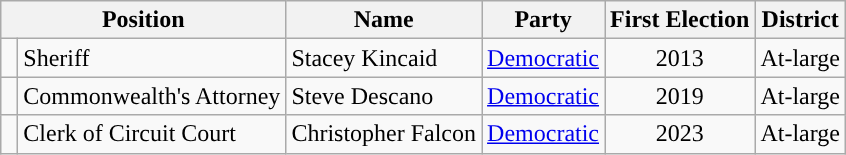<table class=wikitable>
<tr>
<th colspan="2" style="text-align:center; vertical-align:bottom;">Position</th>
<th style="text-align:center;">Name</th>
<th valign=bottom>Party</th>
<th style="vertical-align:bottom; text-align:center;">First Election</th>
<th style="vertical-align:bottom; text-align:center;">District</th>
</tr>
<tr>
<td style="background-color:"> </td>
<td>Sheriff</td>
<td>Stacey Kincaid</td>
<td style="text-align:center;"><a href='#'>Democratic</a></td>
<td style="text-align:center;">2013</td>
<td style="text-align:center;">At-large</td>
</tr>
<tr>
<td style="background-color:"> </td>
<td>Commonwealth's Attorney</td>
<td>Steve Descano</td>
<td style="text-align:center;"><a href='#'>Democratic</a></td>
<td style="text-align:center;">2019</td>
<td style="text-align:center;">At-large</td>
</tr>
<tr>
<td style="background-color:"> </td>
<td>Clerk of Circuit Court</td>
<td>Christopher Falcon</td>
<td style="text-align:center;"><a href='#'>Democratic</a></td>
<td style="text-align:center;">2023</td>
<td style="text-align:center;">At-large</td>
</tr>
</table>
